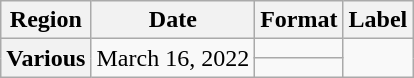<table class="wikitable plainrowheaders">
<tr>
<th>Region</th>
<th>Date</th>
<th>Format</th>
<th>Label</th>
</tr>
<tr>
<th rowspan="2" scope="row">Various</th>
<td rowspan="2">March 16, 2022</td>
<td></td>
<td rowspan="2"></td>
</tr>
<tr>
<td></td>
</tr>
</table>
